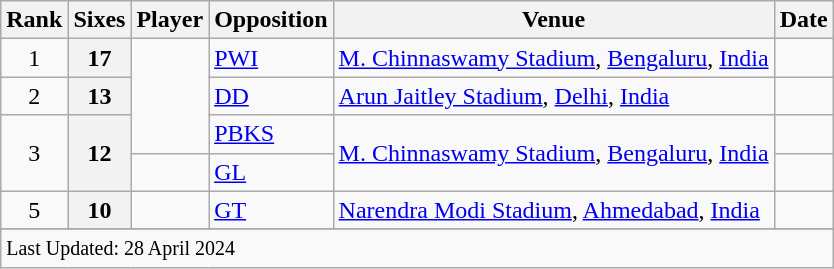<table class="wikitable">
<tr>
<th>Rank</th>
<th>Sixes</th>
<th>Player</th>
<th>Opposition</th>
<th>Venue</th>
<th>Date</th>
</tr>
<tr>
<td align=center>1</td>
<th scope=row style=text-align:center;>17</th>
<td rowspan=3></td>
<td><a href='#'>PWI</a></td>
<td><a href='#'>M. Chinnaswamy Stadium</a>, <a href='#'>Bengaluru</a>, <a href='#'>India</a></td>
<td></td>
</tr>
<tr>
<td align=center>2</td>
<th scope=row style=text-align:center;>13</th>
<td><a href='#'>DD</a></td>
<td><a href='#'>Arun Jaitley Stadium</a>, <a href='#'>Delhi</a>, <a href='#'>India</a></td>
<td></td>
</tr>
<tr>
<td align=center rowspan=2>3</td>
<th scope=row style=text-align:center; rowspan=2>12</th>
<td><a href='#'>PBKS</a></td>
<td rowspan=2><a href='#'>M. Chinnaswamy Stadium</a>, <a href='#'>Bengaluru</a>, <a href='#'>India</a></td>
<td></td>
</tr>
<tr>
<td></td>
<td><a href='#'>GL</a></td>
<td></td>
</tr>
<tr>
<td align=center>5</td>
<th scope=row style=text-align:center;>10</th>
<td></td>
<td><a href='#'>GT</a></td>
<td><a href='#'>Narendra Modi Stadium</a>, <a href='#'>Ahmedabad</a>, <a href='#'>India</a></td>
<td></td>
</tr>
<tr>
</tr>
<tr class=sortbottom>
<td colspan=6><small>Last Updated: 28 April 2024</small></td>
</tr>
</table>
